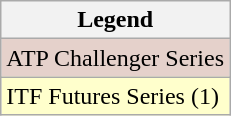<table class="wikitable">
<tr>
<th>Legend</th>
</tr>
<tr bgcolor="#e5d1cb">
<td>ATP Challenger Series</td>
</tr>
<tr bgcolor="#ffffcc">
<td>ITF Futures Series (1)</td>
</tr>
</table>
